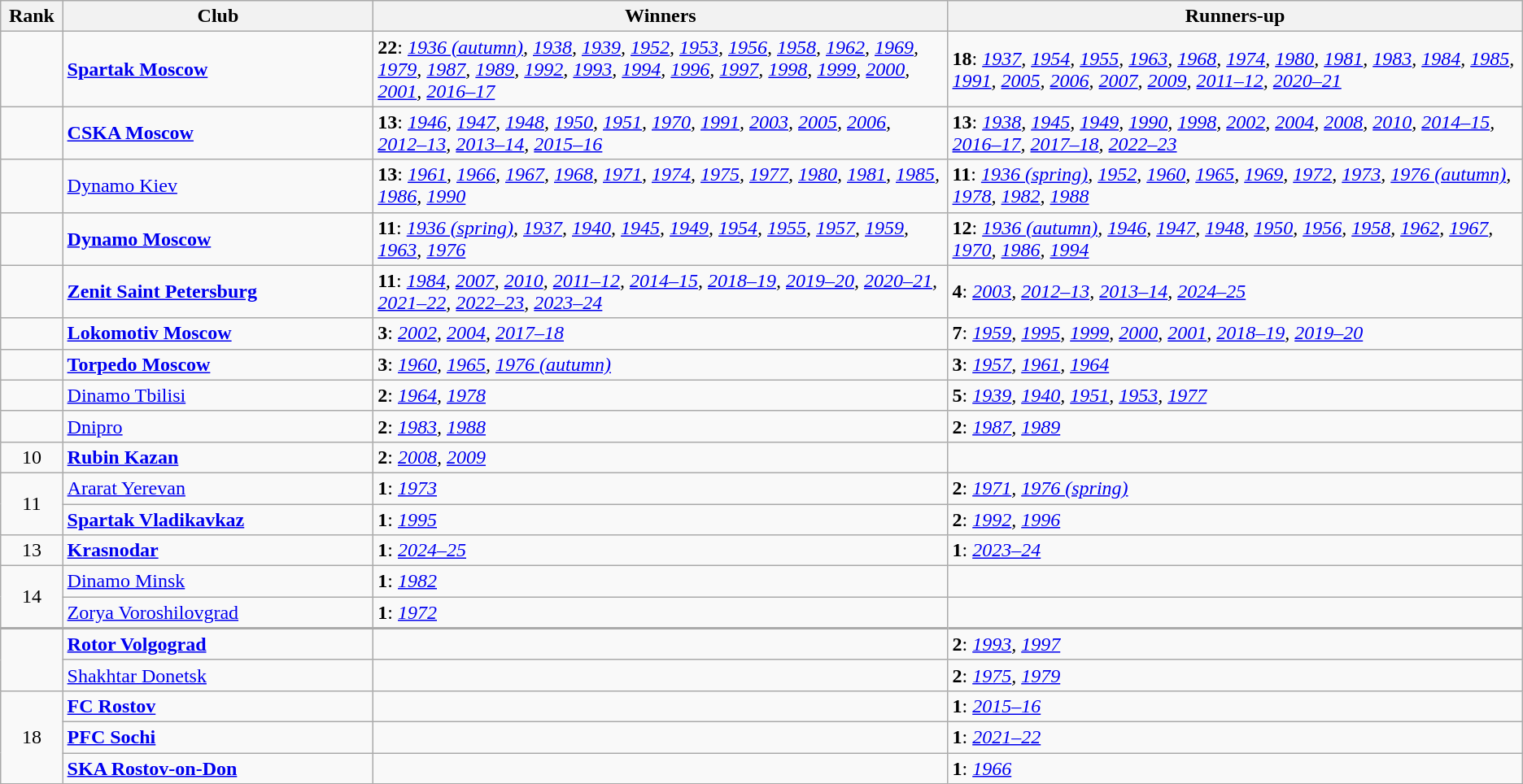<table class="wikitable" style="text-align: left;">
<tr>
<th width=4%>Rank</th>
<th width=20%>Club</th>
<th width=37%>Winners</th>
<th width=37%>Runners-up</th>
</tr>
<tr>
<td></td>
<td><strong><a href='#'>Spartak Moscow</a> </strong></td>
<td><strong>22</strong>: <em><a href='#'>1936 (autumn)</a>, <a href='#'>1938</a>, <a href='#'>1939</a>, <a href='#'>1952</a>, <a href='#'>1953</a>, <a href='#'>1956</a>, <a href='#'>1958</a>, <a href='#'>1962</a>, <a href='#'>1969</a>, <a href='#'>1979</a>, <a href='#'>1987</a>, <a href='#'>1989</a>, <a href='#'>1992</a>, <a href='#'>1993</a>, <a href='#'>1994</a>, <a href='#'>1996</a>, <a href='#'>1997</a>, <a href='#'>1998</a>, <a href='#'>1999</a>, <a href='#'>2000</a>, <a href='#'>2001</a>, <a href='#'>2016–17</a></em></td>
<td><strong>18</strong>: <em><a href='#'>1937</a>, <a href='#'>1954</a>, <a href='#'>1955</a>, <a href='#'>1963</a>, <a href='#'>1968</a>, <a href='#'>1974</a>, <a href='#'>1980</a>, <a href='#'>1981</a>, <a href='#'>1983</a>, <a href='#'>1984</a>, <a href='#'>1985</a>, <a href='#'>1991</a>, <a href='#'>2005</a>, <a href='#'>2006</a>, <a href='#'>2007</a>, <a href='#'>2009</a>, <a href='#'>2011–12</a>, <a href='#'>2020–21</a></em></td>
</tr>
<tr>
<td></td>
<td><strong><a href='#'>CSKA Moscow</a> </strong></td>
<td><strong>13</strong>: <em><a href='#'>1946</a>, <a href='#'>1947</a>, <a href='#'>1948</a>, <a href='#'>1950</a>, <a href='#'>1951</a>, <a href='#'>1970</a>, <a href='#'>1991</a>, <a href='#'>2003</a>, <a href='#'>2005</a>, <a href='#'>2006</a>, <a href='#'>2012–13</a>, <a href='#'>2013–14</a>, <a href='#'>2015–16</a></em></td>
<td><strong>13</strong>: <em><a href='#'>1938</a>, <a href='#'>1945</a>, <a href='#'>1949</a>, <a href='#'>1990</a>, <a href='#'>1998</a>, <a href='#'>2002</a>, <a href='#'>2004</a>, <a href='#'>2008</a>, <a href='#'>2010</a>, <a href='#'>2014–15</a>, <a href='#'>2016–17</a>, <a href='#'>2017–18</a>, <a href='#'>2022–23</a></em></td>
</tr>
<tr>
<td></td>
<td> <a href='#'>Dynamo Kiev</a> </td>
<td><strong>13</strong>: <em><a href='#'>1961</a>, <a href='#'>1966</a>, <a href='#'>1967</a>, <a href='#'>1968</a>, <a href='#'>1971</a>, <a href='#'>1974</a>, <a href='#'>1975</a>, <a href='#'>1977</a>, <a href='#'>1980</a>, <a href='#'>1981</a>, <a href='#'>1985</a>, <a href='#'>1986</a>, <a href='#'>1990</a></em></td>
<td><strong>11</strong>: <em><a href='#'>1936 (spring)</a>, <a href='#'>1952</a>, <a href='#'>1960</a>, <a href='#'>1965</a>, <a href='#'>1969</a>, <a href='#'>1972</a>, <a href='#'>1973</a>, <a href='#'>1976 (autumn)</a>, <a href='#'>1978</a>, <a href='#'>1982</a>, <a href='#'>1988</a></em></td>
</tr>
<tr>
<td></td>
<td><strong><a href='#'>Dynamo Moscow</a> </strong></td>
<td><strong>11</strong>: <em><a href='#'>1936 (spring)</a>, <a href='#'>1937</a>, <a href='#'>1940</a>, <a href='#'>1945</a>, <a href='#'>1949</a>, <a href='#'>1954</a>, <a href='#'>1955</a>, <a href='#'>1957</a>, <a href='#'>1959</a>, <a href='#'>1963</a>, <a href='#'>1976</a></em></td>
<td><strong>12</strong>: <em><a href='#'>1936 (autumn)</a>, <a href='#'>1946</a>, <a href='#'>1947</a>, <a href='#'>1948</a>, <a href='#'>1950</a>, <a href='#'>1956</a>, <a href='#'>1958</a>, <a href='#'>1962</a>, <a href='#'>1967</a>, <a href='#'>1970</a>, <a href='#'>1986</a>, <a href='#'>1994</a></em></td>
</tr>
<tr>
<td></td>
<td><strong><a href='#'>Zenit Saint Petersburg</a> </strong></td>
<td><strong>11</strong>: <em><a href='#'>1984</a>, <a href='#'>2007</a>, <a href='#'>2010</a>, <a href='#'>2011–12</a>, <a href='#'>2014–15</a>, <a href='#'>2018–19</a>, <a href='#'>2019–20</a>, <a href='#'>2020–21</a>, <a href='#'>2021–22</a>, <a href='#'>2022–23</a>, <a href='#'>2023–24</a></em></td>
<td><strong>4</strong>: <em><a href='#'>2003</a>, <a href='#'>2012–13</a>, <a href='#'>2013–14</a>, <a href='#'>2024–25</a></em></td>
</tr>
<tr>
<td></td>
<td><strong><a href='#'>Lokomotiv Moscow</a></strong></td>
<td><strong>3</strong>: <em><a href='#'>2002</a>, <a href='#'>2004</a>, <a href='#'>2017–18</a></em></td>
<td><strong>7</strong>: <em><a href='#'>1959</a>, <a href='#'>1995</a>, <a href='#'>1999</a>, <a href='#'>2000</a>, <a href='#'>2001</a>, <a href='#'>2018–19</a>, <a href='#'>2019–20</a></em></td>
</tr>
<tr>
<td></td>
<td><strong><a href='#'>Torpedo Moscow</a></strong></td>
<td><strong>3</strong>: <em><a href='#'>1960</a>, <a href='#'>1965</a>, <a href='#'>1976 (autumn)</a></em></td>
<td><strong>3</strong>: <em><a href='#'>1957</a>, <a href='#'>1961</a>, <a href='#'>1964</a></em></td>
</tr>
<tr>
<td></td>
<td> <a href='#'>Dinamo Tbilisi</a></td>
<td><strong>2</strong>: <em><a href='#'>1964</a>, <a href='#'>1978</a></em></td>
<td><strong>5</strong>: <em><a href='#'>1939</a>, <a href='#'>1940</a>, <a href='#'>1951</a>, <a href='#'>1953</a>, <a href='#'>1977</a></em></td>
</tr>
<tr>
<td></td>
<td> <a href='#'>Dnipro</a></td>
<td><strong>2</strong>: <em><a href='#'>1983</a>, <a href='#'>1988</a></em></td>
<td><strong>2</strong>: <em><a href='#'>1987</a>, <a href='#'>1989</a></em></td>
</tr>
<tr>
<td rowspan=1 style="text-align:center;">10</td>
<td><strong><a href='#'>Rubin Kazan</a></strong></td>
<td><strong>2</strong>: <em><a href='#'>2008</a>, <a href='#'>2009</a></em></td>
<td></td>
</tr>
<tr>
<td rowspan=2 style="text-align:center;">11</td>
<td> <a href='#'>Ararat Yerevan</a></td>
<td><strong>1</strong>: <em><a href='#'>1973</a></em></td>
<td><strong>2</strong>: <em><a href='#'>1971</a>, <a href='#'>1976 (spring)</a></em></td>
</tr>
<tr>
<td><strong><a href='#'>Spartak Vladikavkaz</a></strong></td>
<td><strong>1</strong>: <em><a href='#'>1995</a></em></td>
<td><strong>2</strong>: <em><a href='#'>1992</a>, <a href='#'>1996</a></em></td>
</tr>
<tr>
<td rowspan=1 style="text-align:center;">13</td>
<td><strong><a href='#'>Krasnodar</a></strong></td>
<td><strong>1</strong>: <em><a href='#'>2024–25</a></em></td>
<td><strong>1</strong>: <em><a href='#'>2023–24</a></em></td>
</tr>
<tr>
<td rowspan="2" style="text-align:center;">14</td>
<td> <a href='#'>Dinamo Minsk</a></td>
<td><strong>1</strong>: <em><a href='#'>1982</a></em></td>
<td></td>
</tr>
<tr>
<td> <a href='#'>Zorya Voroshilovgrad</a></td>
<td><strong>1</strong>: <em><a href='#'>1972</a></em></td>
<td></td>
</tr>
<tr>
<td rowspan=2 style="border-top-width: 2px;"></td>
<td style="border-top-width: 2px;"><strong><a href='#'>Rotor Volgograd</a></strong></td>
<td style="border-top-width: 2px;"></td>
<td style="border-top-width: 2px;"><strong>2</strong>: <em><a href='#'>1993</a>, <a href='#'>1997</a></em></td>
</tr>
<tr>
<td> <a href='#'>Shakhtar Donetsk</a></td>
<td></td>
<td><strong>2</strong>: <em><a href='#'>1975</a>, <a href='#'>1979</a></em></td>
</tr>
<tr>
<td rowspan="3" style="text-align:center;">18</td>
<td><strong><a href='#'>FC Rostov</a></strong></td>
<td></td>
<td><strong>1</strong>: <em><a href='#'>2015–16</a></em></td>
</tr>
<tr>
<td><strong><a href='#'>PFC Sochi</a></strong></td>
<td></td>
<td><strong>1</strong>: <em><a href='#'>2021–22</a></em></td>
</tr>
<tr>
<td><strong><a href='#'>SKA Rostov-on-Don</a></strong></td>
<td></td>
<td><strong>1</strong>: <em><a href='#'>1966</a></em></td>
</tr>
</table>
